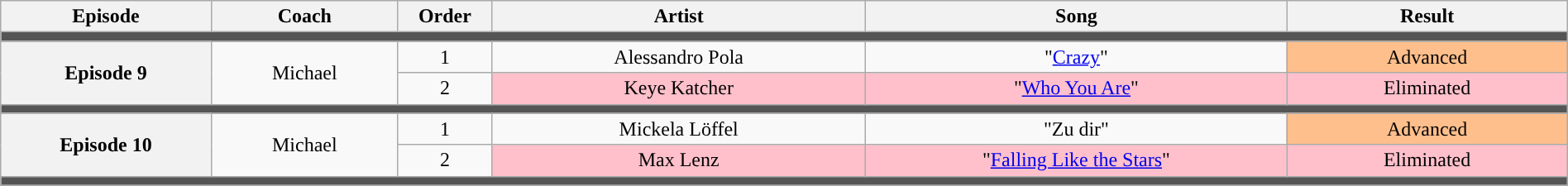<table class="wikitable" style="text-align: center; width:100%;">
<tr>
<th scope="col" style="width:09%;">Episode</th>
<th style="width:08%;">Coach</th>
<th style="width:04%;">Order</th>
<th style="width:16%;">Artist</th>
<th style="width:18%;">Song</th>
<th style="width:12%;">Result</th>
</tr>
<tr>
<td colspan="6" style="background:#555;"></td>
</tr>
<tr>
<th rowspan="2">Episode 9<br><small></small></th>
<td rowspan="2" scope="row" style="text-align:center;">Michael</td>
<td>1</td>
<td>Alessandro Pola</td>
<td>"<a href='#'>Crazy</a>"</td>
<td style="background:#ffbf8c;">Advanced</td>
</tr>
<tr>
<td>2</td>
<td style="background:pink;">Keye Katcher</td>
<td style="background:pink;">"<a href='#'>Who You Are</a>"</td>
<td style="background:pink;">Eliminated</td>
</tr>
<tr>
<td colspan="6" style="background:#555;"></td>
</tr>
<tr>
<th rowspan="2">Episode 10<br><small></small></th>
<td rowspan="2" scope="row" style="text-align:center;">Michael</td>
<td>1</td>
<td>Mickela Löffel</td>
<td>"Zu dir"</td>
<td style="background:#ffbf8c;">Advanced</td>
</tr>
<tr>
<td>2</td>
<td style="background:pink;">Max Lenz</td>
<td style="background:pink;">"<a href='#'>Falling Like the Stars</a>"</td>
<td style="background:pink;">Eliminated</td>
</tr>
<tr>
<td colspan="6" style="background:#555;"></td>
</tr>
<tr>
</tr>
</table>
